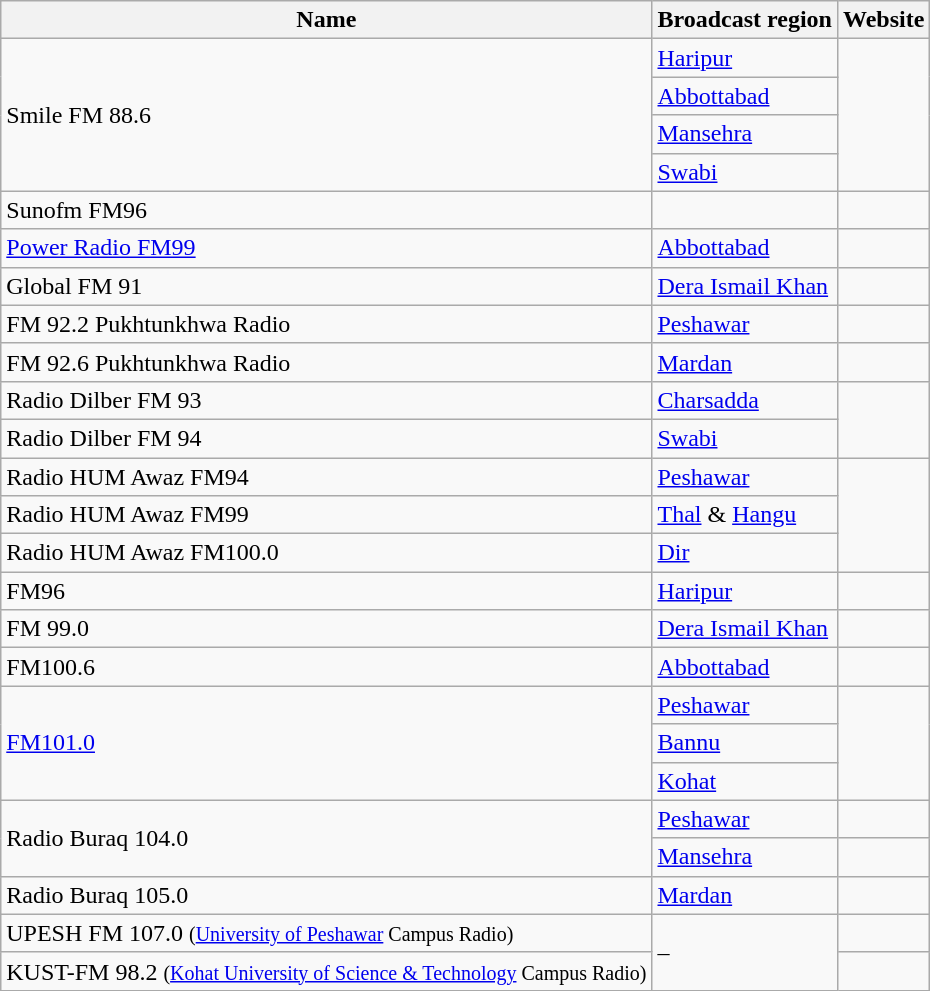<table class="wikitable">
<tr>
<th>Name</th>
<th>Broadcast region</th>
<th>Website</th>
</tr>
<tr>
<td rowspan="4">Smile FM 88.6</td>
<td><a href='#'>Haripur</a></td>
<td rowspan="4"></td>
</tr>
<tr>
<td><a href='#'>Abbottabad</a></td>
</tr>
<tr>
<td><a href='#'>Mansehra</a></td>
</tr>
<tr>
<td><a href='#'>Swabi</a></td>
</tr>
<tr>
<td>Sunofm FM96</td>
<td></td>
<td></td>
</tr>
<tr>
<td><a href='#'>Power Radio FM99</a></td>
<td><a href='#'>Abbottabad</a></td>
<td></td>
</tr>
<tr>
<td>Global FM 91</td>
<td><a href='#'>Dera Ismail Khan</a></td>
<td></td>
</tr>
<tr>
<td>FM 92.2 Pukhtunkhwa Radio</td>
<td><a href='#'>Peshawar</a></td>
<td></td>
</tr>
<tr>
<td>FM 92.6 Pukhtunkhwa Radio</td>
<td><a href='#'>Mardan</a></td>
<td></td>
</tr>
<tr>
<td>Radio Dilber FM 93</td>
<td><a href='#'>Charsadda</a></td>
<td rowspan="2"></td>
</tr>
<tr>
<td>Radio Dilber FM 94</td>
<td><a href='#'>Swabi</a></td>
</tr>
<tr>
<td>Radio HUM Awaz FM94</td>
<td><a href='#'>Peshawar</a></td>
<td rowspan="3"></td>
</tr>
<tr>
<td>Radio HUM Awaz FM99</td>
<td><a href='#'>Thal</a> & <a href='#'>Hangu</a></td>
</tr>
<tr>
<td>Radio HUM Awaz FM100.0</td>
<td><a href='#'>Dir</a></td>
</tr>
<tr>
<td>FM96</td>
<td><a href='#'>Haripur</a></td>
<td></td>
</tr>
<tr>
<td>FM 99.0</td>
<td><a href='#'>Dera Ismail Khan</a></td>
<td></td>
</tr>
<tr>
<td>FM100.6</td>
<td><a href='#'>Abbottabad</a></td>
<td></td>
</tr>
<tr>
<td rowspan="3"><a href='#'>FM101.0</a></td>
<td><a href='#'>Peshawar</a></td>
<td rowspan="3"></td>
</tr>
<tr>
<td><a href='#'>Bannu</a></td>
</tr>
<tr>
<td><a href='#'>Kohat</a></td>
</tr>
<tr>
<td rowspan="2">Radio Buraq 104.0</td>
<td><a href='#'>Peshawar</a></td>
<td></td>
</tr>
<tr>
<td><a href='#'>Mansehra</a></td>
<td></td>
</tr>
<tr>
<td>Radio Buraq 105.0</td>
<td><a href='#'>Mardan</a></td>
<td></td>
</tr>
<tr>
<td>UPESH FM 107.0 <small>(<a href='#'>University of Peshawar</a> Campus Radio)</small></td>
<td rowspan="2">–</td>
<td></td>
</tr>
<tr>
<td>KUST-FM 98.2 <small>(<a href='#'>Kohat University of Science & Technology</a> Campus Radio)</small></td>
<td></td>
</tr>
</table>
